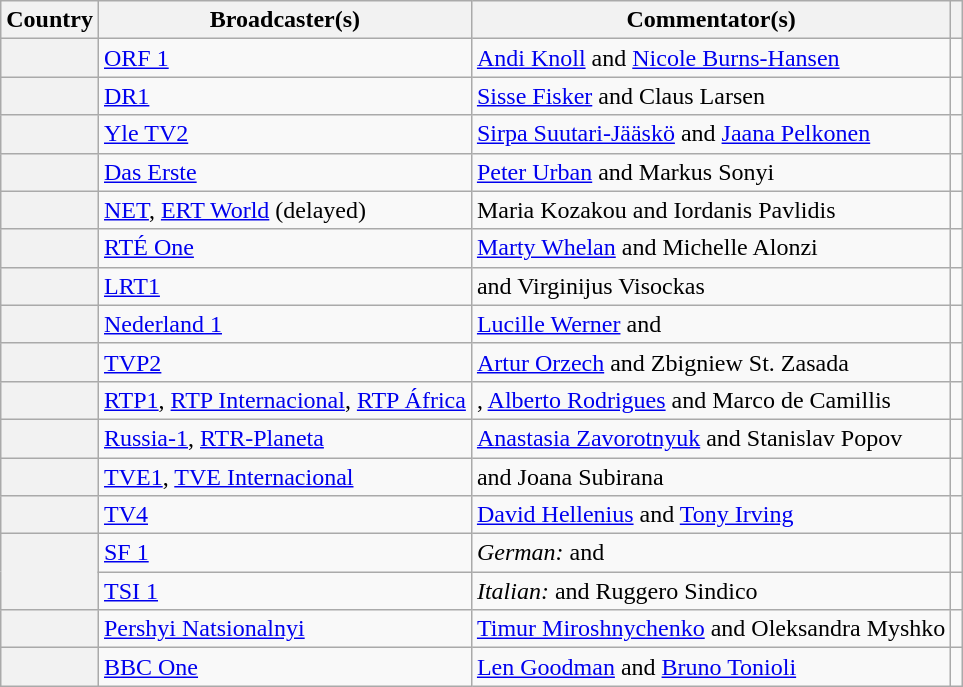<table class="wikitable plainrowheaders">
<tr>
<th scope="col">Country</th>
<th scope="col">Broadcaster(s)</th>
<th scope="col">Commentator(s)</th>
<th scope="col"></th>
</tr>
<tr>
<th scope="row"></th>
<td><a href='#'>ORF 1</a></td>
<td><a href='#'>Andi Knoll</a> and <a href='#'>Nicole Burns-Hansen</a></td>
<td></td>
</tr>
<tr>
<th scope="row"></th>
<td><a href='#'>DR1</a></td>
<td><a href='#'>Sisse Fisker</a> and Claus Larsen</td>
<td></td>
</tr>
<tr>
<th scope="row"></th>
<td><a href='#'>Yle TV2</a></td>
<td><a href='#'>Sirpa Suutari-Jääskö</a> and <a href='#'>Jaana Pelkonen</a></td>
<td></td>
</tr>
<tr>
<th scope="row"></th>
<td><a href='#'>Das Erste</a></td>
<td><a href='#'>Peter Urban</a> and Markus Sonyi</td>
<td></td>
</tr>
<tr>
<th scope="row"></th>
<td><a href='#'>NET</a>, <a href='#'>ERT World</a> (delayed)</td>
<td>Maria Kozakou and Iordanis Pavlidis</td>
<td></td>
</tr>
<tr>
<th scope="row"></th>
<td><a href='#'>RTÉ One</a></td>
<td><a href='#'>Marty Whelan</a> and Michelle Alonzi</td>
<td></td>
</tr>
<tr>
<th scope="row"></th>
<td><a href='#'>LRT1</a></td>
<td> and Virginijus Visockas</td>
<td></td>
</tr>
<tr>
<th scope="row"></th>
<td><a href='#'>Nederland 1</a></td>
<td><a href='#'>Lucille Werner</a> and </td>
<td></td>
</tr>
<tr>
<th scope="row"></th>
<td><a href='#'>TVP2</a></td>
<td><a href='#'>Artur Orzech</a> and Zbigniew St. Zasada</td>
<td></td>
</tr>
<tr>
<th scope="row"></th>
<td><a href='#'>RTP1</a>, <a href='#'>RTP Internacional</a>, <a href='#'>RTP África</a></td>
<td>, <a href='#'>Alberto Rodrigues</a> and Marco de Camillis</td>
<td></td>
</tr>
<tr>
<th scope="row"></th>
<td><a href='#'>Russia-1</a>, <a href='#'>RTR-Planeta</a></td>
<td><a href='#'>Anastasia Zavorotnyuk</a> and Stanislav Popov</td>
<td></td>
</tr>
<tr>
<th scope="row"></th>
<td><a href='#'>TVE1</a>, <a href='#'>TVE Internacional</a></td>
<td> and Joana Subirana</td>
<td></td>
</tr>
<tr>
<th scope="row"></th>
<td><a href='#'>TV4</a></td>
<td><a href='#'>David Hellenius</a> and <a href='#'>Tony Irving</a></td>
<td></td>
</tr>
<tr>
<th scope="row" rowspan="2"></th>
<td><a href='#'>SF 1</a></td>
<td><em>German:</em>  and </td>
<td></td>
</tr>
<tr>
<td><a href='#'>TSI 1</a></td>
<td><em>Italian:</em>  and Ruggero Sindico</td>
<td></td>
</tr>
<tr>
<th scope="row"></th>
<td><a href='#'>Pershyi Natsionalnyi</a></td>
<td><a href='#'>Timur Miroshnychenko</a> and Oleksandra Myshko</td>
<td></td>
</tr>
<tr>
<th scope="row"></th>
<td><a href='#'>BBC One</a></td>
<td><a href='#'>Len Goodman</a> and <a href='#'>Bruno Tonioli</a></td>
<td></td>
</tr>
</table>
